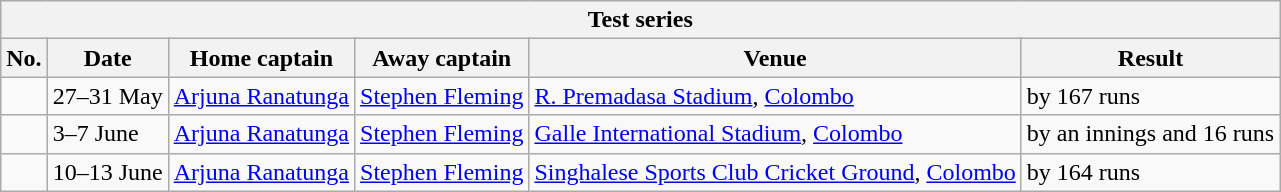<table class="wikitable">
<tr>
<th colspan="9">Test series</th>
</tr>
<tr>
<th>No.</th>
<th>Date</th>
<th>Home captain</th>
<th>Away captain</th>
<th>Venue</th>
<th>Result</th>
</tr>
<tr>
<td></td>
<td>27–31 May</td>
<td><a href='#'>Arjuna Ranatunga</a></td>
<td><a href='#'>Stephen Fleming</a></td>
<td><a href='#'>R. Premadasa Stadium</a>, <a href='#'>Colombo</a></td>
<td> by 167 runs</td>
</tr>
<tr>
<td></td>
<td>3–7 June</td>
<td><a href='#'>Arjuna Ranatunga</a></td>
<td><a href='#'>Stephen Fleming</a></td>
<td><a href='#'>Galle International Stadium</a>, <a href='#'>Colombo</a></td>
<td> by an innings and 16 runs</td>
</tr>
<tr>
<td></td>
<td>10–13 June</td>
<td><a href='#'>Arjuna Ranatunga</a></td>
<td><a href='#'>Stephen Fleming</a></td>
<td><a href='#'>Singhalese Sports Club Cricket Ground</a>, <a href='#'>Colombo</a></td>
<td> by 164 runs</td>
</tr>
</table>
